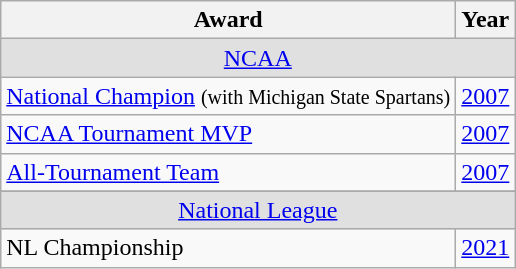<table class="wikitable">
<tr>
<th>Award</th>
<th>Year</th>
</tr>
<tr ALIGN="center" bgcolor="#e0e0e0">
<td colspan="2"><a href='#'>NCAA</a></td>
</tr>
<tr>
<td><a href='#'>National Champion</a> <small>(with Michigan State Spartans)</small></td>
<td><a href='#'>2007</a></td>
</tr>
<tr>
<td><a href='#'>NCAA Tournament MVP</a></td>
<td><a href='#'>2007</a></td>
</tr>
<tr>
<td><a href='#'>All-Tournament Team</a></td>
<td><a href='#'>2007</a></td>
</tr>
<tr>
</tr>
<tr ALIGN="center" bgcolor="#e0e0e0">
<td colspan="2"><a href='#'>National League</a></td>
</tr>
<tr>
<td>NL Championship</td>
<td><a href='#'>2021</a></td>
</tr>
</table>
